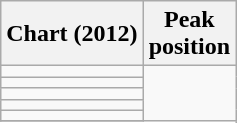<table class="wikitable sortable plainrowheaders">
<tr>
<th>Chart (2012)</th>
<th>Peak<br>position</th>
</tr>
<tr>
<td></td>
</tr>
<tr>
<td></td>
</tr>
<tr>
<td></td>
</tr>
<tr>
<td></td>
</tr>
<tr>
<td></td>
</tr>
<tr>
</tr>
</table>
